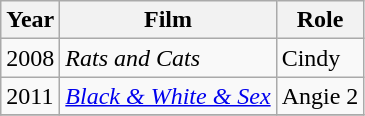<table class="wikitable" style="font-size: 100%;">
<tr>
<th>Year</th>
<th>Film</th>
<th>Role</th>
</tr>
<tr>
<td>2008</td>
<td><em>Rats and Cats</em></td>
<td>Cindy</td>
</tr>
<tr>
<td>2011</td>
<td><em><a href='#'>Black & White & Sex</a></em></td>
<td>Angie 2</td>
</tr>
<tr>
</tr>
</table>
